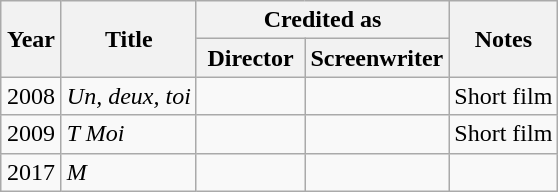<table class="wikitable sortable">
<tr>
<th rowspan="2" style="width:33px;">Year</th>
<th rowspan=2>Title</th>
<th colspan=2>Credited as</th>
<th rowspan=2>Notes</th>
</tr>
<tr>
<th width=65>Director</th>
<th width=65>Screenwriter</th>
</tr>
<tr>
<td style="text-align:center;">2008</td>
<td style="text-align:left;"><em>Un, deux, toi</em></td>
<td></td>
<td></td>
<td>Short film</td>
</tr>
<tr>
<td style="text-align:center;">2009</td>
<td style="text-align:left;"><em>T Moi</em></td>
<td></td>
<td></td>
<td>Short film</td>
</tr>
<tr>
<td style="text-align:center;">2017</td>
<td style="text-align:left;"><em>M</em></td>
<td></td>
<td></td>
<td></td>
</tr>
</table>
